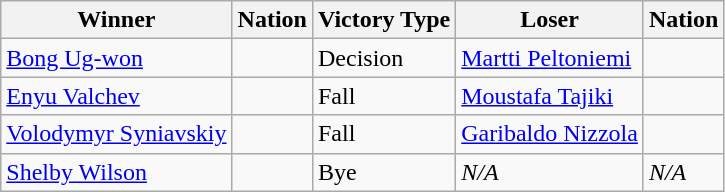<table class="wikitable sortable" style="text-align:left;">
<tr>
<th>Winner</th>
<th>Nation</th>
<th>Victory Type</th>
<th>Loser</th>
<th>Nation</th>
</tr>
<tr>
<td><a href='#'>Bong Ug-won</a></td>
<td></td>
<td>Decision</td>
<td><a href='#'>Martti Peltoniemi</a></td>
<td></td>
</tr>
<tr>
<td><a href='#'>Enyu Valchev</a></td>
<td></td>
<td>Fall</td>
<td><a href='#'>Moustafa Tajiki</a></td>
<td></td>
</tr>
<tr>
<td><a href='#'>Volodymyr Syniavskiy</a></td>
<td></td>
<td>Fall</td>
<td><a href='#'>Garibaldo Nizzola</a></td>
<td></td>
</tr>
<tr>
<td><a href='#'>Shelby Wilson</a></td>
<td></td>
<td>Bye</td>
<td><em>N/A</em></td>
<td><em>N/A</em></td>
</tr>
</table>
